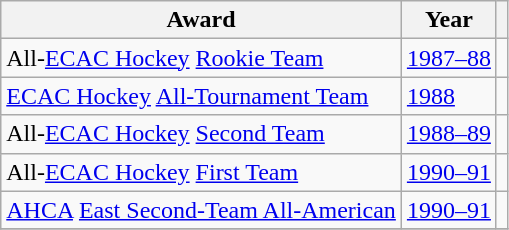<table class="wikitable">
<tr>
<th>Award</th>
<th>Year</th>
<th></th>
</tr>
<tr>
<td>All-<a href='#'>ECAC Hockey</a> <a href='#'>Rookie Team</a></td>
<td><a href='#'>1987–88</a></td>
<td></td>
</tr>
<tr>
<td><a href='#'>ECAC Hockey</a> <a href='#'>All-Tournament Team</a></td>
<td><a href='#'>1988</a></td>
<td></td>
</tr>
<tr>
<td>All-<a href='#'>ECAC Hockey</a> <a href='#'>Second Team</a></td>
<td><a href='#'>1988–89</a></td>
<td></td>
</tr>
<tr>
<td>All-<a href='#'>ECAC Hockey</a> <a href='#'>First Team</a></td>
<td><a href='#'>1990–91</a></td>
<td></td>
</tr>
<tr>
<td><a href='#'>AHCA</a> <a href='#'>East Second-Team All-American</a></td>
<td><a href='#'>1990–91</a></td>
<td></td>
</tr>
<tr>
</tr>
</table>
